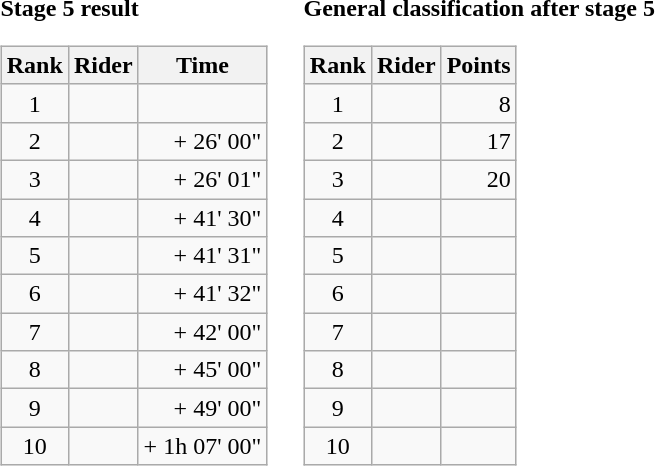<table>
<tr>
<td><strong>Stage 5 result</strong><br><table class="wikitable">
<tr>
<th scope="col">Rank</th>
<th scope="col">Rider</th>
<th scope="col">Time</th>
</tr>
<tr>
<td style="text-align:center;">1</td>
<td></td>
<td style="text-align:right;"></td>
</tr>
<tr>
<td style="text-align:center;">2</td>
<td></td>
<td style="text-align:right;">+ 26' 00"</td>
</tr>
<tr>
<td style="text-align:center;">3</td>
<td></td>
<td style="text-align:right;">+ 26' 01"</td>
</tr>
<tr>
<td style="text-align:center;">4</td>
<td></td>
<td style="text-align:right;">+ 41' 30"</td>
</tr>
<tr>
<td style="text-align:center;">5</td>
<td></td>
<td style="text-align:right;">+ 41' 31"</td>
</tr>
<tr>
<td style="text-align:center;">6</td>
<td></td>
<td style="text-align:right;">+ 41' 32"</td>
</tr>
<tr>
<td style="text-align:center;">7</td>
<td></td>
<td style="text-align:right;">+ 42' 00"</td>
</tr>
<tr>
<td style="text-align:center;">8</td>
<td></td>
<td style="text-align:right;">+ 45' 00"</td>
</tr>
<tr>
<td style="text-align:center;">9</td>
<td></td>
<td style="text-align:right;">+ 49' 00"</td>
</tr>
<tr>
<td style="text-align:center;">10</td>
<td></td>
<td style="text-align:right;">+ 1h 07' 00"</td>
</tr>
</table>
</td>
<td></td>
<td><strong>General classification after stage 5</strong><br><table class="wikitable">
<tr>
<th scope="col">Rank</th>
<th scope="col">Rider</th>
<th scope="col">Points</th>
</tr>
<tr>
<td style="text-align:center;">1</td>
<td></td>
<td style="text-align:right;">8</td>
</tr>
<tr>
<td style="text-align:center;">2</td>
<td></td>
<td style="text-align:right;">17</td>
</tr>
<tr>
<td style="text-align:center;">3</td>
<td></td>
<td style="text-align:right;">20</td>
</tr>
<tr>
<td style="text-align:center;">4</td>
<td></td>
<td></td>
</tr>
<tr>
<td style="text-align:center;">5</td>
<td></td>
<td></td>
</tr>
<tr>
<td style="text-align:center;">6</td>
<td></td>
<td></td>
</tr>
<tr>
<td style="text-align:center;">7</td>
<td></td>
<td></td>
</tr>
<tr>
<td style="text-align:center;">8</td>
<td></td>
<td></td>
</tr>
<tr>
<td style="text-align:center;">9</td>
<td></td>
<td></td>
</tr>
<tr>
<td style="text-align:center;">10</td>
<td></td>
<td></td>
</tr>
</table>
</td>
</tr>
</table>
